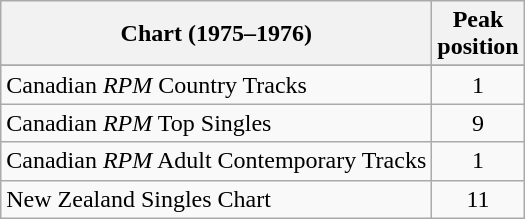<table class="wikitable sortable">
<tr>
<th>Chart (1975–1976)</th>
<th>Peak<br>position</th>
</tr>
<tr>
</tr>
<tr>
</tr>
<tr>
</tr>
<tr>
<td>Canadian <em>RPM</em> Country Tracks</td>
<td align="center">1</td>
</tr>
<tr>
<td>Canadian <em>RPM</em> Top Singles</td>
<td align="center">9</td>
</tr>
<tr>
<td>Canadian <em>RPM</em> Adult Contemporary Tracks</td>
<td align="center">1</td>
</tr>
<tr>
<td>New Zealand Singles Chart</td>
<td align="center">11</td>
</tr>
</table>
